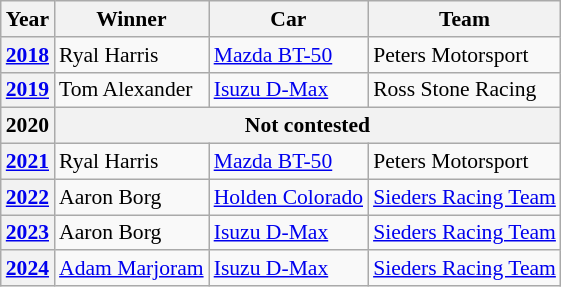<table class="wikitable" style="font-size: 90%;">
<tr>
<th>Year</th>
<th>Winner</th>
<th>Car</th>
<th>Team</th>
</tr>
<tr>
<th><a href='#'>2018</a></th>
<td> Ryal Harris</td>
<td><a href='#'>Mazda BT-50</a></td>
<td>Peters Motorsport</td>
</tr>
<tr>
<th><a href='#'>2019</a></th>
<td> Tom Alexander</td>
<td><a href='#'>Isuzu D-Max</a></td>
<td>Ross Stone Racing</td>
</tr>
<tr>
<th>2020</th>
<th colspan=3>Not contested</th>
</tr>
<tr>
<th><a href='#'>2021</a></th>
<td> Ryal Harris</td>
<td><a href='#'>Mazda BT-50</a></td>
<td>Peters Motorsport</td>
</tr>
<tr>
<th><a href='#'>2022</a></th>
<td> Aaron Borg</td>
<td><a href='#'>Holden Colorado</a></td>
<td><a href='#'>Sieders Racing Team</a></td>
</tr>
<tr>
<th><a href='#'>2023</a></th>
<td> Aaron Borg</td>
<td><a href='#'>Isuzu D-Max</a></td>
<td><a href='#'>Sieders Racing Team</a></td>
</tr>
<tr>
<th><a href='#'>2024</a></th>
<td> <a href='#'>Adam Marjoram</a></td>
<td><a href='#'>Isuzu D-Max</a></td>
<td><a href='#'>Sieders Racing Team</a></td>
</tr>
</table>
